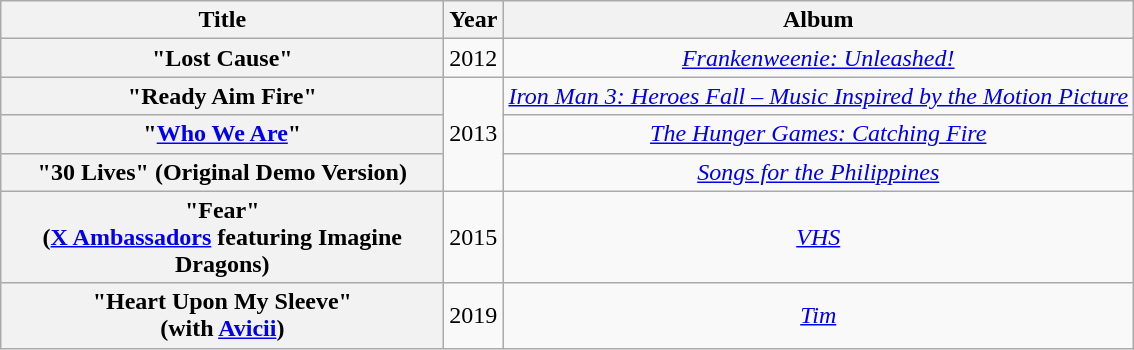<table class="wikitable plainrowheaders" style="text-align:center;">
<tr>
<th scope="col" style="width:18em;">Title</th>
<th scope="col">Year</th>
<th scope="col">Album</th>
</tr>
<tr>
<th scope="row">"Lost Cause"</th>
<td>2012</td>
<td><em><a href='#'>Frankenweenie: Unleashed!</a></em></td>
</tr>
<tr>
<th scope="row">"Ready Aim Fire"</th>
<td rowspan="3">2013</td>
<td><em><a href='#'>Iron Man 3: Heroes Fall – Music Inspired by the Motion Picture</a></em></td>
</tr>
<tr>
<th scope="row">"<a href='#'>Who We Are</a>"</th>
<td><a href='#'><em>The Hunger Games: Catching Fire</em></a></td>
</tr>
<tr>
<th scope="row">"30 Lives" (Original Demo Version)</th>
<td><em><a href='#'>Songs for the Philippines</a></em></td>
</tr>
<tr>
<th scope="row">"Fear"<br><span>(<a href='#'>X Ambassadors</a> featuring Imagine Dragons)</span></th>
<td>2015</td>
<td><em><a href='#'>VHS</a></em></td>
</tr>
<tr>
<th scope="row">"Heart Upon My Sleeve"<br><span>(with <a href='#'>Avicii</a>)</span></th>
<td>2019</td>
<td><em><a href='#'>Tim</a></em></td>
</tr>
</table>
